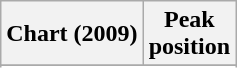<table class="wikitable sortable plainrowheaders" style="text-align:center">
<tr>
<th scope="col">Chart (2009)</th>
<th scope="col">Peak<br>position</th>
</tr>
<tr>
</tr>
<tr>
</tr>
<tr>
</tr>
<tr>
</tr>
<tr>
</tr>
<tr>
</tr>
<tr>
</tr>
<tr>
</tr>
<tr>
</tr>
<tr>
</tr>
<tr>
</tr>
<tr>
</tr>
<tr>
</tr>
<tr>
</tr>
<tr>
</tr>
<tr>
</tr>
<tr>
</tr>
<tr>
</tr>
<tr>
</tr>
<tr>
</tr>
<tr>
</tr>
<tr>
</tr>
<tr>
</tr>
<tr>
</tr>
<tr>
</tr>
<tr>
</tr>
<tr>
</tr>
<tr>
</tr>
<tr>
</tr>
</table>
